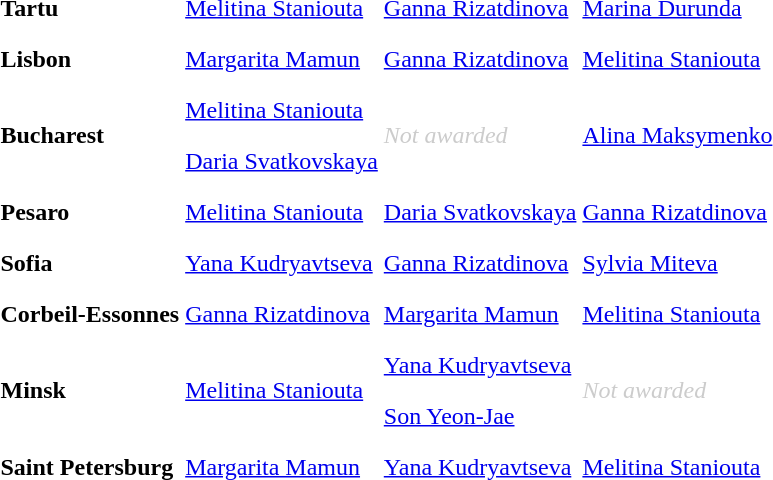<table>
<tr>
<th scope=row style="text-align:left">Tartu </th>
<td style="height:30px;"> <a href='#'>Melitina Staniouta</a></td>
<td style="height:30px;"> <a href='#'>Ganna Rizatdinova</a></td>
<td style="height:30px;"> <a href='#'>Marina Durunda</a></td>
</tr>
<tr>
<th scope=row style="text-align:left">Lisbon </th>
<td style="height:30px;"> <a href='#'>Margarita Mamun</a></td>
<td style="height:30px;"> <a href='#'>Ganna Rizatdinova</a></td>
<td style="height:30px;"> <a href='#'>Melitina Staniouta</a></td>
</tr>
<tr>
<th rowspan=2 scope=row style="text-align:left">Bucharest </th>
<td style="height:30px;"> <a href='#'>Melitina Staniouta</a></td>
<td rowspan=2 style=color:#ccc><em>Not awarded</em></td>
<td rowspan=2> <a href='#'>Alina Maksymenko</a></td>
</tr>
<tr>
<td style="height:30px;"> <a href='#'>Daria Svatkovskaya</a></td>
</tr>
<tr>
<th scope=row style="text-align:left">Pesaro </th>
<td style="height:30px;"> <a href='#'>Melitina Staniouta</a></td>
<td style="height:30px;"> <a href='#'>Daria Svatkovskaya</a></td>
<td style="height:30px;"> <a href='#'>Ganna Rizatdinova</a></td>
</tr>
<tr>
<th scope=row style="text-align:left">Sofia </th>
<td style="height:30px;"> <a href='#'>Yana Kudryavtseva</a></td>
<td style="height:30px;"> <a href='#'>Ganna Rizatdinova</a></td>
<td style="height:30px;"> <a href='#'>Sylvia Miteva</a></td>
</tr>
<tr>
<th scope=row style="text-align:left">Corbeil-Essonnes </th>
<td style="height:30px;"> <a href='#'>Ganna Rizatdinova</a></td>
<td style="height:30px;"> <a href='#'>Margarita Mamun</a></td>
<td style="height:30px;"> <a href='#'>Melitina Staniouta</a></td>
</tr>
<tr>
<th rowspan=2 scope=row style="text-align:left">Minsk </th>
<td rowspan=2> <a href='#'>Melitina Staniouta</a></td>
<td style="height:30px;"> <a href='#'>Yana Kudryavtseva</a></td>
<td rowspan=2 style=color:#ccc><em>Not awarded</em></td>
</tr>
<tr>
<td style="height:30px;"> <a href='#'>Son Yeon-Jae</a></td>
</tr>
<tr>
<th scope=row style="text-align:left">Saint Petersburg </th>
<td style="height:30px;"> <a href='#'>Margarita Mamun</a></td>
<td style="height:30px;"> <a href='#'>Yana Kudryavtseva</a></td>
<td style="height:30px;"> <a href='#'>Melitina Staniouta</a></td>
</tr>
</table>
